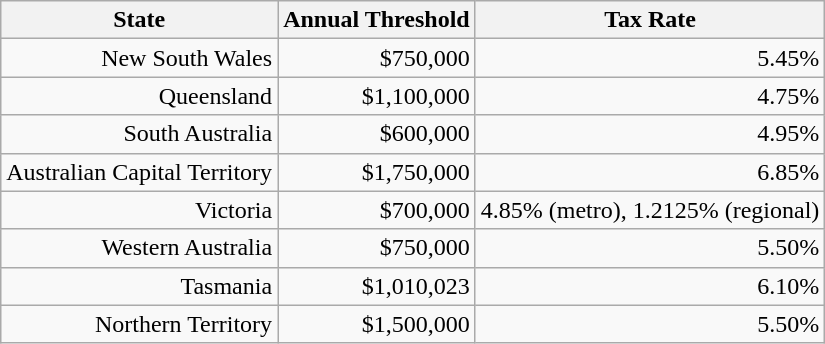<table class="wikitable sortable" style="text-align: right;">
<tr>
<th>State</th>
<th>Annual Threshold</th>
<th>Tax Rate</th>
</tr>
<tr>
<td>New South Wales</td>
<td>$750,000</td>
<td>5.45%</td>
</tr>
<tr>
<td>Queensland</td>
<td>$1,100,000</td>
<td>4.75%</td>
</tr>
<tr>
<td>South Australia</td>
<td>$600,000</td>
<td>4.95%</td>
</tr>
<tr>
<td>Australian Capital Territory</td>
<td>$1,750,000</td>
<td>6.85%</td>
</tr>
<tr>
<td>Victoria</td>
<td>$700,000</td>
<td>4.85% (metro), 1.2125% (regional)</td>
</tr>
<tr>
<td>Western Australia</td>
<td>$750,000</td>
<td>5.50%</td>
</tr>
<tr>
<td>Tasmania</td>
<td>$1,010,023</td>
<td>6.10%</td>
</tr>
<tr>
<td>Northern Territory</td>
<td>$1,500,000</td>
<td>5.50%</td>
</tr>
</table>
